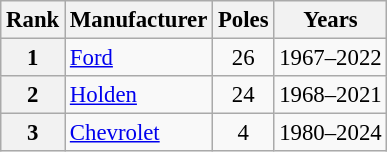<table class="wikitable" style="font-size: 95%;">
<tr>
<th>Rank</th>
<th>Manufacturer</th>
<th>Poles</th>
<th>Years</th>
</tr>
<tr align="center">
<th>1</th>
<td align="left"><a href='#'>Ford</a></td>
<td>26</td>
<td>1967–2022</td>
</tr>
<tr align="center">
<th>2</th>
<td align="left"><a href='#'>Holden</a></td>
<td>24</td>
<td>1968–2021</td>
</tr>
<tr align="center">
<th>3</th>
<td align="left"><a href='#'>Chevrolet</a></td>
<td>4</td>
<td>1980–2024</td>
</tr>
</table>
